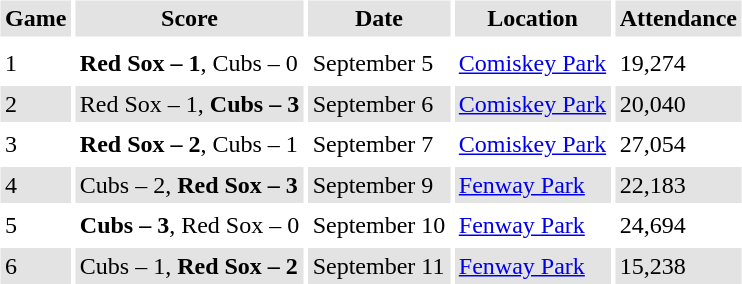<table border="0" cellspacing="3" cellpadding="3">
<tr style="background: #e3e3e3;">
<th>Game</th>
<th>Score</th>
<th>Date</th>
<th>Location</th>
<th>Attendance</th>
</tr>
<tr style="background: #e3e3e3;">
</tr>
<tr>
<td>1</td>
<td><strong>Red Sox – 1</strong>, Cubs – 0</td>
<td>September 5</td>
<td><a href='#'>Comiskey Park</a></td>
<td>19,274</td>
</tr>
<tr style="background: #e3e3e3;">
<td>2</td>
<td>Red Sox – 1, <strong>Cubs – 3</strong></td>
<td>September 6</td>
<td><a href='#'>Comiskey Park</a></td>
<td>20,040</td>
</tr>
<tr>
<td>3</td>
<td><strong>Red Sox – 2</strong>, Cubs – 1</td>
<td>September 7</td>
<td><a href='#'>Comiskey Park</a></td>
<td>27,054</td>
</tr>
<tr style="background: #e3e3e3;">
<td>4</td>
<td>Cubs – 2, <strong>Red Sox – 3</strong></td>
<td>September 9</td>
<td><a href='#'>Fenway Park</a></td>
<td>22,183</td>
</tr>
<tr>
<td>5</td>
<td><strong>Cubs – 3</strong>, Red Sox – 0</td>
<td>September 10</td>
<td><a href='#'>Fenway Park</a></td>
<td>24,694</td>
</tr>
<tr style="background: #e3e3e3;">
<td>6</td>
<td>Cubs – 1, <strong>Red Sox – 2</strong></td>
<td>September 11</td>
<td><a href='#'>Fenway Park</a></td>
<td>15,238</td>
</tr>
</table>
